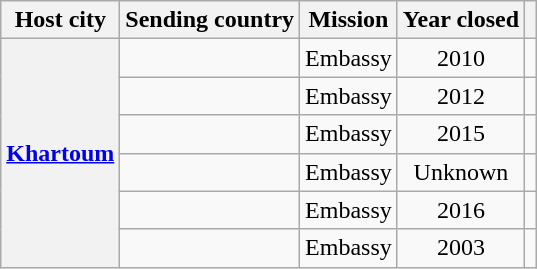<table class="wikitable plainrowheaders">
<tr>
<th scope="col">Host city</th>
<th scope="col">Sending country</th>
<th scope="col">Mission</th>
<th scope="col">Year closed</th>
<th scope="col"></th>
</tr>
<tr>
<th rowspan="6"><a href='#'>Khartoum</a></th>
<td></td>
<td style="text-align:center;">Embassy</td>
<td style="text-align:center;">2010</td>
<td style="text-align:center;"></td>
</tr>
<tr>
<td></td>
<td style="text-align:center;">Embassy</td>
<td style="text-align:center;">2012</td>
<td style="text-align:center;"></td>
</tr>
<tr>
<td></td>
<td style="text-align:center;">Embassy</td>
<td style="text-align:center;">2015</td>
<td style="text-align:center;"></td>
</tr>
<tr>
<td></td>
<td style="text-align:center;">Embassy</td>
<td style="text-align:center;">Unknown</td>
<td style="text-align:center;"></td>
</tr>
<tr>
<td></td>
<td style="text-align:center;">Embassy</td>
<td style="text-align:center;">2016</td>
<td style="text-align:center;"></td>
</tr>
<tr>
<td></td>
<td style="text-align:center;">Embassy</td>
<td style="text-align:center;">2003</td>
<td style="text-align:center;"></td>
</tr>
</table>
